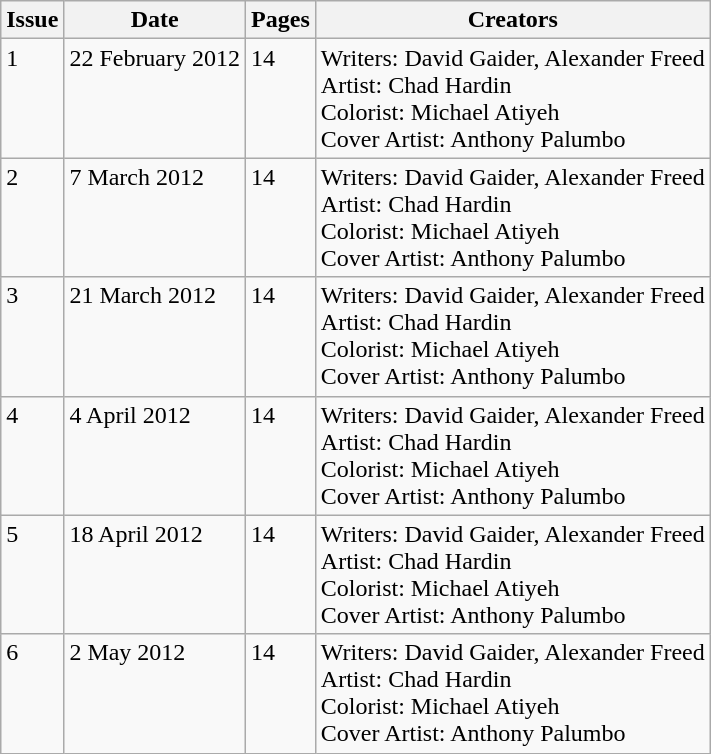<table class="wikitable">
<tr>
<th>Issue</th>
<th>Date</th>
<th>Pages</th>
<th>Creators</th>
</tr>
<tr>
<td valign="top">1</td>
<td valign="top">22 February 2012</td>
<td valign="top">14</td>
<td valign="top">Writers: David Gaider, Alexander Freed<br>Artist: Chad Hardin <br>Colorist: Michael Atiyeh<br>Cover Artist: Anthony Palumbo</td>
</tr>
<tr>
<td valign="top">2</td>
<td valign="top">7 March 2012</td>
<td valign="top">14</td>
<td valign="top">Writers: David Gaider, Alexander Freed<br>Artist: Chad Hardin <br>Colorist: Michael Atiyeh<br>Cover Artist: Anthony Palumbo</td>
</tr>
<tr>
<td valign="top">3</td>
<td valign="top">21 March 2012</td>
<td valign="top">14</td>
<td valign="top">Writers: David Gaider, Alexander Freed<br>Artist: Chad Hardin <br>Colorist: Michael Atiyeh<br>Cover Artist: Anthony Palumbo</td>
</tr>
<tr>
<td valign="top">4</td>
<td valign="top">4 April 2012</td>
<td valign="top">14</td>
<td valign="top">Writers: David Gaider, Alexander Freed<br>Artist: Chad Hardin <br>Colorist: Michael Atiyeh<br>Cover Artist: Anthony Palumbo</td>
</tr>
<tr>
<td valign="top">5</td>
<td valign="top">18 April 2012</td>
<td valign="top">14</td>
<td valign="top">Writers: David Gaider, Alexander Freed<br>Artist: Chad Hardin <br>Colorist: Michael Atiyeh<br>Cover Artist: Anthony Palumbo</td>
</tr>
<tr>
<td valign="top">6</td>
<td valign="top">2 May 2012</td>
<td valign="top">14</td>
<td valign="top">Writers: David Gaider, Alexander Freed<br>Artist: Chad Hardin <br>Colorist: Michael Atiyeh<br>Cover Artist: Anthony Palumbo</td>
</tr>
</table>
